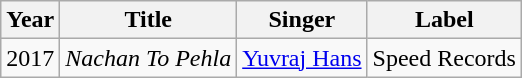<table class="wikitable">
<tr>
<th>Year</th>
<th>Title</th>
<th>Singer</th>
<th>Label</th>
</tr>
<tr>
<td>2017</td>
<td><em>Nachan To Pehla</em></td>
<td><a href='#'>Yuvraj Hans</a></td>
<td>Speed Records</td>
</tr>
</table>
